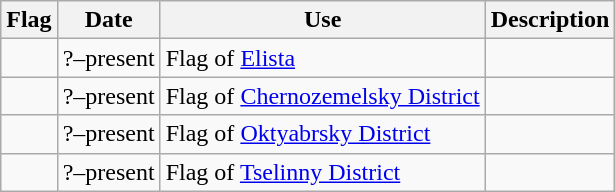<table class="wikitable">
<tr>
<th>Flag</th>
<th>Date</th>
<th>Use</th>
<th>Description</th>
</tr>
<tr>
<td></td>
<td>?–present</td>
<td>Flag of <a href='#'>Elista</a></td>
<td></td>
</tr>
<tr>
<td></td>
<td>?–present</td>
<td>Flag of <a href='#'>Chernozemelsky District</a></td>
<td></td>
</tr>
<tr>
<td></td>
<td>?–present</td>
<td>Flag of <a href='#'>Oktyabrsky District</a></td>
<td></td>
</tr>
<tr>
<td></td>
<td>?–present</td>
<td>Flag of <a href='#'>Tselinny District</a></td>
<td></td>
</tr>
</table>
